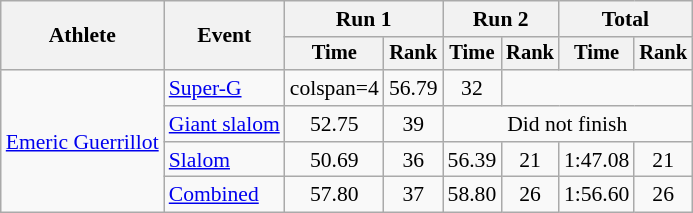<table class="wikitable" style="font-size:90%">
<tr>
<th rowspan=2>Athlete</th>
<th rowspan=2>Event</th>
<th colspan=2>Run 1</th>
<th colspan=2>Run 2</th>
<th colspan=2>Total</th>
</tr>
<tr style="font-size:95%">
<th>Time</th>
<th>Rank</th>
<th>Time</th>
<th>Rank</th>
<th>Time</th>
<th>Rank</th>
</tr>
<tr align=center>
<td align="left" rowspan="4"><a href='#'>Emeric Guerrillot</a></td>
<td align="left"><a href='#'>Super-G</a></td>
<td>colspan=4</td>
<td>56.79</td>
<td>32</td>
</tr>
<tr align=center>
<td align="left"><a href='#'>Giant slalom</a></td>
<td>52.75</td>
<td>39</td>
<td colspan=4>Did not finish</td>
</tr>
<tr align=center>
<td align="left"><a href='#'>Slalom</a></td>
<td>50.69</td>
<td>36</td>
<td>56.39</td>
<td>21</td>
<td>1:47.08</td>
<td>21</td>
</tr>
<tr align=center>
<td align="left"><a href='#'>Combined</a></td>
<td>57.80</td>
<td>37</td>
<td>58.80</td>
<td>26</td>
<td>1:56.60</td>
<td>26</td>
</tr>
</table>
